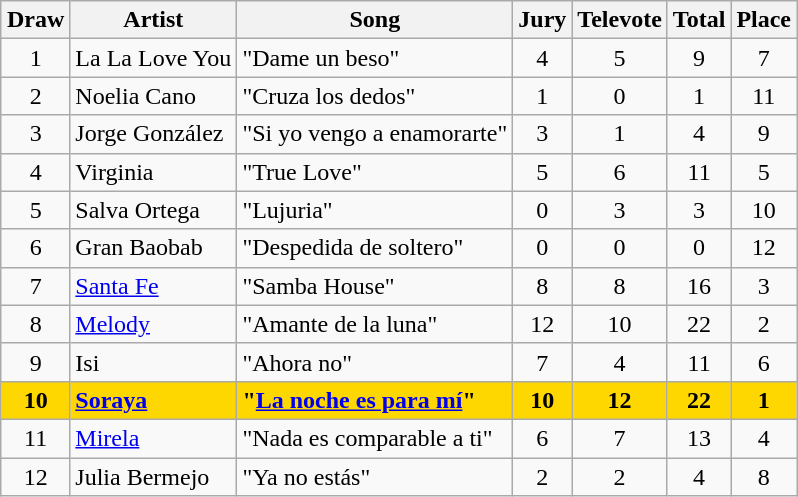<table class="sortable wikitable" style="margin: 1em auto 1em auto; text-align:center">
<tr>
<th>Draw</th>
<th>Artist</th>
<th>Song</th>
<th>Jury</th>
<th>Televote</th>
<th>Total</th>
<th>Place</th>
</tr>
<tr>
<td>1</td>
<td align="left">La La Love You</td>
<td align="left">"Dame un beso"</td>
<td>4</td>
<td>5</td>
<td>9</td>
<td>7</td>
</tr>
<tr>
<td>2</td>
<td align="left">Noelia Cano</td>
<td align="left">"Cruza los dedos"</td>
<td>1</td>
<td>0</td>
<td>1</td>
<td>11</td>
</tr>
<tr>
<td>3</td>
<td align="left">Jorge González</td>
<td align="left">"Si yo vengo a enamorarte"</td>
<td>3</td>
<td>1</td>
<td>4</td>
<td>9</td>
</tr>
<tr>
<td>4</td>
<td align="left">Virginia</td>
<td align="left">"True Love"</td>
<td>5</td>
<td>6</td>
<td>11</td>
<td>5</td>
</tr>
<tr>
<td>5</td>
<td align="left">Salva Ortega</td>
<td align="left">"Lujuria"</td>
<td>0</td>
<td>3</td>
<td>3</td>
<td>10</td>
</tr>
<tr>
<td>6</td>
<td align="left">Gran Baobab</td>
<td align="left">"Despedida de soltero"</td>
<td>0</td>
<td>0</td>
<td>0</td>
<td>12</td>
</tr>
<tr>
<td>7</td>
<td align="left"><a href='#'>Santa Fe</a></td>
<td align="left">"Samba House"</td>
<td>8</td>
<td>8</td>
<td>16</td>
<td>3</td>
</tr>
<tr>
<td>8</td>
<td align="left"><a href='#'>Melody</a></td>
<td align="left">"Amante de la luna"</td>
<td>12</td>
<td>10</td>
<td>22</td>
<td>2</td>
</tr>
<tr>
<td>9</td>
<td align="left">Isi</td>
<td align="left">"Ahora no"</td>
<td>7</td>
<td>4</td>
<td>11</td>
<td>6</td>
</tr>
<tr style="font-weight:bold; background:gold;">
<td>10</td>
<td align="left"><a href='#'>Soraya</a></td>
<td align="left">"<a href='#'>La noche es para mí</a>"</td>
<td>10</td>
<td>12</td>
<td>22</td>
<td>1</td>
</tr>
<tr>
<td>11</td>
<td align="left"><a href='#'>Mirela</a></td>
<td align="left">"Nada es comparable a ti"</td>
<td>6</td>
<td>7</td>
<td>13</td>
<td>4</td>
</tr>
<tr>
<td>12</td>
<td align="left">Julia Bermejo</td>
<td align="left">"Ya no estás"</td>
<td>2</td>
<td>2</td>
<td>4</td>
<td>8</td>
</tr>
</table>
